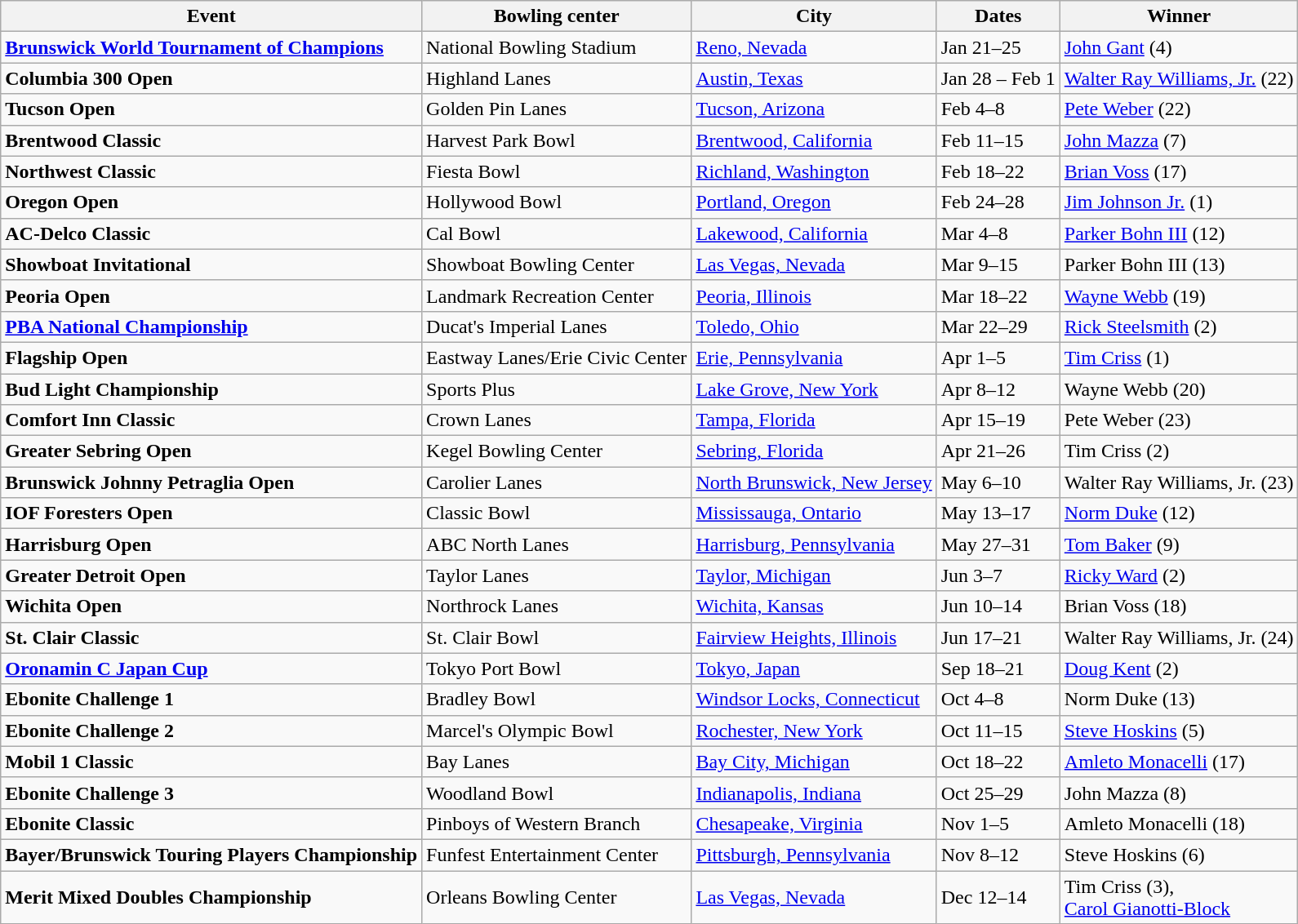<table class="wikitable">
<tr>
<th>Event</th>
<th>Bowling center</th>
<th>City</th>
<th>Dates</th>
<th>Winner</th>
</tr>
<tr>
<td><strong><a href='#'>Brunswick World Tournament of Champions</a></strong></td>
<td>National Bowling Stadium</td>
<td><a href='#'>Reno, Nevada</a></td>
<td>Jan 21–25</td>
<td><a href='#'>John Gant</a> (4)</td>
</tr>
<tr>
<td><strong>Columbia 300 Open</strong></td>
<td>Highland Lanes</td>
<td><a href='#'>Austin, Texas</a></td>
<td>Jan 28 – Feb 1</td>
<td><a href='#'>Walter Ray Williams, Jr.</a> (22)</td>
</tr>
<tr>
<td><strong>Tucson Open</strong></td>
<td>Golden Pin Lanes</td>
<td><a href='#'>Tucson, Arizona</a></td>
<td>Feb 4–8</td>
<td><a href='#'>Pete Weber</a> (22)</td>
</tr>
<tr>
<td><strong>Brentwood Classic</strong></td>
<td>Harvest Park Bowl</td>
<td><a href='#'>Brentwood, California</a></td>
<td>Feb 11–15</td>
<td><a href='#'>John Mazza</a> (7)</td>
</tr>
<tr>
<td><strong>Northwest Classic</strong></td>
<td>Fiesta Bowl</td>
<td><a href='#'>Richland, Washington</a></td>
<td>Feb 18–22</td>
<td><a href='#'>Brian Voss</a> (17)</td>
</tr>
<tr>
<td><strong>Oregon Open</strong></td>
<td>Hollywood Bowl</td>
<td><a href='#'>Portland, Oregon</a></td>
<td>Feb 24–28</td>
<td><a href='#'>Jim Johnson Jr.</a> (1)</td>
</tr>
<tr>
<td><strong>AC-Delco Classic</strong></td>
<td>Cal Bowl</td>
<td><a href='#'>Lakewood, California</a></td>
<td>Mar 4–8</td>
<td><a href='#'>Parker Bohn III</a> (12)</td>
</tr>
<tr>
<td><strong>Showboat Invitational</strong></td>
<td>Showboat Bowling Center</td>
<td><a href='#'>Las Vegas, Nevada</a></td>
<td>Mar 9–15</td>
<td>Parker Bohn III (13)</td>
</tr>
<tr>
<td><strong>Peoria Open</strong></td>
<td>Landmark Recreation Center</td>
<td><a href='#'>Peoria, Illinois</a></td>
<td>Mar 18–22</td>
<td><a href='#'>Wayne Webb</a> (19)</td>
</tr>
<tr>
<td><strong><a href='#'>PBA National Championship</a></strong></td>
<td>Ducat's Imperial Lanes</td>
<td><a href='#'>Toledo, Ohio</a></td>
<td>Mar 22–29</td>
<td><a href='#'>Rick Steelsmith</a> (2)</td>
</tr>
<tr>
<td><strong>Flagship Open</strong></td>
<td>Eastway Lanes/Erie Civic Center</td>
<td><a href='#'>Erie, Pennsylvania</a></td>
<td>Apr 1–5</td>
<td><a href='#'>Tim Criss</a> (1)</td>
</tr>
<tr>
<td><strong>Bud Light Championship</strong></td>
<td>Sports Plus</td>
<td><a href='#'>Lake Grove, New York</a></td>
<td>Apr 8–12</td>
<td>Wayne Webb (20)</td>
</tr>
<tr>
<td><strong>Comfort Inn Classic</strong></td>
<td>Crown Lanes</td>
<td><a href='#'>Tampa, Florida</a></td>
<td>Apr 15–19</td>
<td>Pete Weber (23)</td>
</tr>
<tr>
<td><strong>Greater Sebring Open</strong></td>
<td>Kegel Bowling Center</td>
<td><a href='#'>Sebring, Florida</a></td>
<td>Apr 21–26</td>
<td>Tim Criss (2)</td>
</tr>
<tr>
<td><strong>Brunswick Johnny Petraglia Open</strong></td>
<td>Carolier Lanes</td>
<td><a href='#'>North Brunswick, New Jersey</a></td>
<td>May 6–10</td>
<td>Walter Ray Williams, Jr. (23)</td>
</tr>
<tr>
<td><strong>IOF Foresters Open</strong></td>
<td>Classic Bowl</td>
<td><a href='#'>Mississauga, Ontario</a></td>
<td>May 13–17</td>
<td><a href='#'>Norm Duke</a> (12)</td>
</tr>
<tr>
<td><strong>Harrisburg Open</strong></td>
<td>ABC North Lanes</td>
<td><a href='#'>Harrisburg, Pennsylvania</a></td>
<td>May 27–31</td>
<td><a href='#'>Tom Baker</a> (9)</td>
</tr>
<tr>
<td><strong>Greater Detroit Open</strong></td>
<td>Taylor Lanes</td>
<td><a href='#'>Taylor, Michigan</a></td>
<td>Jun 3–7</td>
<td><a href='#'>Ricky Ward</a> (2)</td>
</tr>
<tr>
<td><strong>Wichita Open</strong></td>
<td>Northrock Lanes</td>
<td><a href='#'>Wichita, Kansas</a></td>
<td>Jun 10–14</td>
<td>Brian Voss (18)</td>
</tr>
<tr>
<td><strong>St. Clair Classic</strong></td>
<td>St. Clair Bowl</td>
<td><a href='#'>Fairview Heights, Illinois</a></td>
<td>Jun 17–21</td>
<td>Walter Ray Williams, Jr. (24)</td>
</tr>
<tr>
<td><strong><a href='#'>Oronamin C Japan Cup</a></strong></td>
<td>Tokyo Port Bowl</td>
<td><a href='#'>Tokyo, Japan</a></td>
<td>Sep 18–21</td>
<td><a href='#'>Doug Kent</a> (2)</td>
</tr>
<tr>
<td><strong>Ebonite Challenge 1</strong></td>
<td>Bradley Bowl</td>
<td><a href='#'>Windsor Locks, Connecticut</a></td>
<td>Oct 4–8</td>
<td>Norm Duke (13)</td>
</tr>
<tr>
<td><strong>Ebonite Challenge 2</strong></td>
<td>Marcel's Olympic Bowl</td>
<td><a href='#'>Rochester, New York</a></td>
<td>Oct 11–15</td>
<td><a href='#'>Steve Hoskins</a> (5)</td>
</tr>
<tr>
<td><strong>Mobil 1 Classic</strong></td>
<td>Bay Lanes</td>
<td><a href='#'>Bay City, Michigan</a></td>
<td>Oct 18–22</td>
<td><a href='#'>Amleto Monacelli</a> (17)</td>
</tr>
<tr>
<td><strong>Ebonite Challenge 3</strong></td>
<td>Woodland Bowl</td>
<td><a href='#'>Indianapolis, Indiana</a></td>
<td>Oct 25–29</td>
<td>John Mazza (8)</td>
</tr>
<tr>
<td><strong>Ebonite Classic</strong></td>
<td>Pinboys of Western Branch</td>
<td><a href='#'>Chesapeake, Virginia</a></td>
<td>Nov 1–5</td>
<td>Amleto Monacelli (18)</td>
</tr>
<tr>
<td><strong>Bayer/Brunswick Touring Players Championship</strong></td>
<td>Funfest Entertainment Center</td>
<td><a href='#'>Pittsburgh, Pennsylvania</a></td>
<td>Nov 8–12</td>
<td>Steve Hoskins (6)</td>
</tr>
<tr>
<td><strong>Merit Mixed Doubles Championship</strong></td>
<td>Orleans Bowling Center</td>
<td><a href='#'>Las Vegas, Nevada</a></td>
<td>Dec 12–14</td>
<td>Tim Criss (3),<br><a href='#'>Carol Gianotti-Block</a></td>
</tr>
</table>
